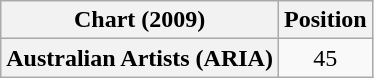<table class="wikitable sortable plainrowheaders" style="text-align:center">
<tr>
<th scope="col">Chart (2009)</th>
<th scope="col">Position</th>
</tr>
<tr>
<th scope="row">Australian Artists (ARIA)</th>
<td>45</td>
</tr>
</table>
